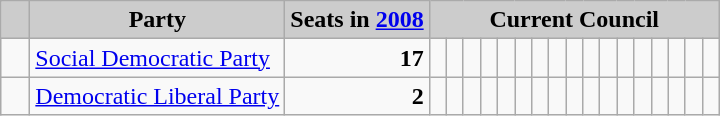<table class="wikitable">
<tr>
<th style="background:#ccc">   </th>
<th style="background:#ccc">Party</th>
<th style="background:#ccc">Seats in <a href='#'>2008</a></th>
<th style="background:#ccc" colspan="17">Current Council</th>
</tr>
<tr>
<td>  </td>
<td><a href='#'>Social Democratic Party</a></td>
<td style="text-align: right"><strong>17</strong></td>
<td>  </td>
<td>  </td>
<td>  </td>
<td>  </td>
<td>  </td>
<td>  </td>
<td>  </td>
<td>  </td>
<td>  </td>
<td>  </td>
<td>  </td>
<td>  </td>
<td>  </td>
<td>  </td>
<td>  </td>
<td>  </td>
<td>  </td>
</tr>
<tr>
<td>  </td>
<td><a href='#'>Democratic Liberal Party</a></td>
<td style="text-align: right"><strong>2</strong></td>
<td>  </td>
<td>  </td>
<td> </td>
<td> </td>
<td> </td>
<td> </td>
<td> </td>
<td> </td>
<td> </td>
<td> </td>
<td> </td>
<td> </td>
<td> </td>
<td> </td>
<td> </td>
<td> </td>
<td> </td>
</tr>
</table>
